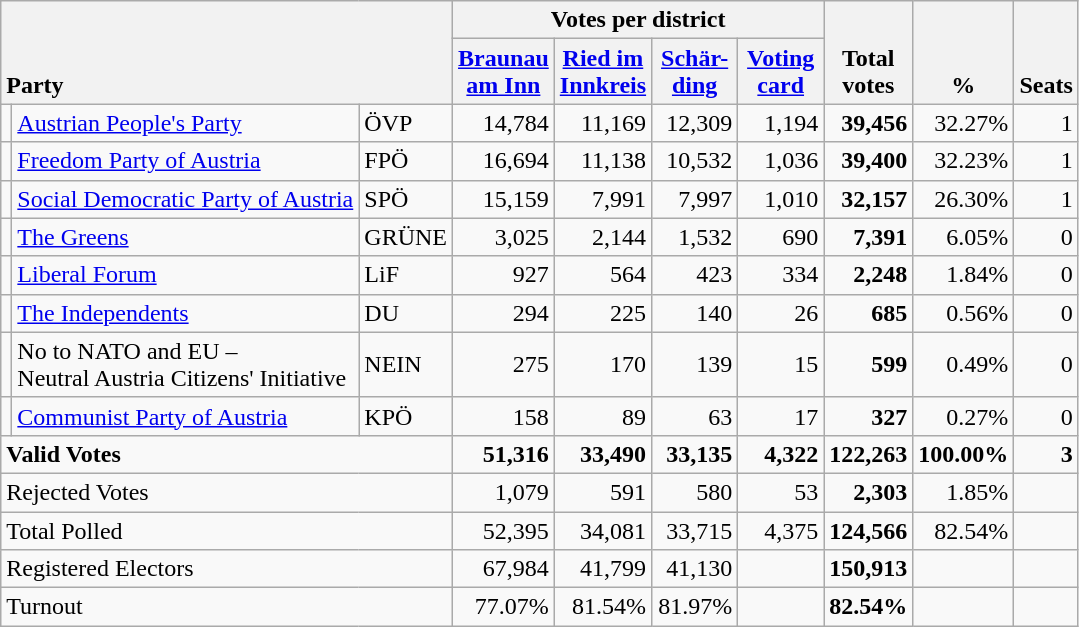<table class="wikitable" border="1" style="text-align:right;">
<tr>
<th style="text-align:left;" valign=bottom rowspan=2 colspan=3>Party</th>
<th colspan=4>Votes per district</th>
<th align=center valign=bottom rowspan=2 width="50">Total<br>votes</th>
<th align=center valign=bottom rowspan=2 width="50">%</th>
<th align=center valign=bottom rowspan=2>Seats</th>
</tr>
<tr>
<th align=center valign=bottom width="50"><a href='#'>Braunau<br>am Inn</a></th>
<th align=center valign=bottom width="50"><a href='#'>Ried im<br>Innkreis</a></th>
<th align=center valign=bottom width="50"><a href='#'>Schär-<br>ding</a></th>
<th align=center valign=bottom width="50"><a href='#'>Voting<br>card</a></th>
</tr>
<tr>
<td></td>
<td align=left><a href='#'>Austrian People's Party</a></td>
<td align=left>ÖVP</td>
<td>14,784</td>
<td>11,169</td>
<td>12,309</td>
<td>1,194</td>
<td><strong>39,456</strong></td>
<td>32.27%</td>
<td>1</td>
</tr>
<tr>
<td></td>
<td align=left><a href='#'>Freedom Party of Austria</a></td>
<td align=left>FPÖ</td>
<td>16,694</td>
<td>11,138</td>
<td>10,532</td>
<td>1,036</td>
<td><strong>39,400</strong></td>
<td>32.23%</td>
<td>1</td>
</tr>
<tr>
<td></td>
<td align=left style="white-space: nowrap;"><a href='#'>Social Democratic Party of Austria</a></td>
<td align=left>SPÖ</td>
<td>15,159</td>
<td>7,991</td>
<td>7,997</td>
<td>1,010</td>
<td><strong>32,157</strong></td>
<td>26.30%</td>
<td>1</td>
</tr>
<tr>
<td></td>
<td align=left><a href='#'>The Greens</a></td>
<td align=left>GRÜNE</td>
<td>3,025</td>
<td>2,144</td>
<td>1,532</td>
<td>690</td>
<td><strong>7,391</strong></td>
<td>6.05%</td>
<td>0</td>
</tr>
<tr>
<td></td>
<td align=left><a href='#'>Liberal Forum</a></td>
<td align=left>LiF</td>
<td>927</td>
<td>564</td>
<td>423</td>
<td>334</td>
<td><strong>2,248</strong></td>
<td>1.84%</td>
<td>0</td>
</tr>
<tr>
<td></td>
<td align=left><a href='#'>The Independents</a></td>
<td align=left>DU</td>
<td>294</td>
<td>225</td>
<td>140</td>
<td>26</td>
<td><strong>685</strong></td>
<td>0.56%</td>
<td>0</td>
</tr>
<tr>
<td></td>
<td align=left>No to NATO and EU –<br>Neutral Austria Citizens' Initiative</td>
<td align=left>NEIN</td>
<td>275</td>
<td>170</td>
<td>139</td>
<td>15</td>
<td><strong>599</strong></td>
<td>0.49%</td>
<td>0</td>
</tr>
<tr>
<td></td>
<td align=left><a href='#'>Communist Party of Austria</a></td>
<td align=left>KPÖ</td>
<td>158</td>
<td>89</td>
<td>63</td>
<td>17</td>
<td><strong>327</strong></td>
<td>0.27%</td>
<td>0</td>
</tr>
<tr style="font-weight:bold">
<td align=left colspan=3>Valid Votes</td>
<td>51,316</td>
<td>33,490</td>
<td>33,135</td>
<td>4,322</td>
<td>122,263</td>
<td>100.00%</td>
<td>3</td>
</tr>
<tr>
<td align=left colspan=3>Rejected Votes</td>
<td>1,079</td>
<td>591</td>
<td>580</td>
<td>53</td>
<td><strong>2,303</strong></td>
<td>1.85%</td>
<td></td>
</tr>
<tr>
<td align=left colspan=3>Total Polled</td>
<td>52,395</td>
<td>34,081</td>
<td>33,715</td>
<td>4,375</td>
<td><strong>124,566</strong></td>
<td>82.54%</td>
<td></td>
</tr>
<tr>
<td align=left colspan=3>Registered Electors</td>
<td>67,984</td>
<td>41,799</td>
<td>41,130</td>
<td></td>
<td><strong>150,913</strong></td>
<td></td>
<td></td>
</tr>
<tr>
<td align=left colspan=3>Turnout</td>
<td>77.07%</td>
<td>81.54%</td>
<td>81.97%</td>
<td></td>
<td><strong>82.54%</strong></td>
<td></td>
<td></td>
</tr>
</table>
